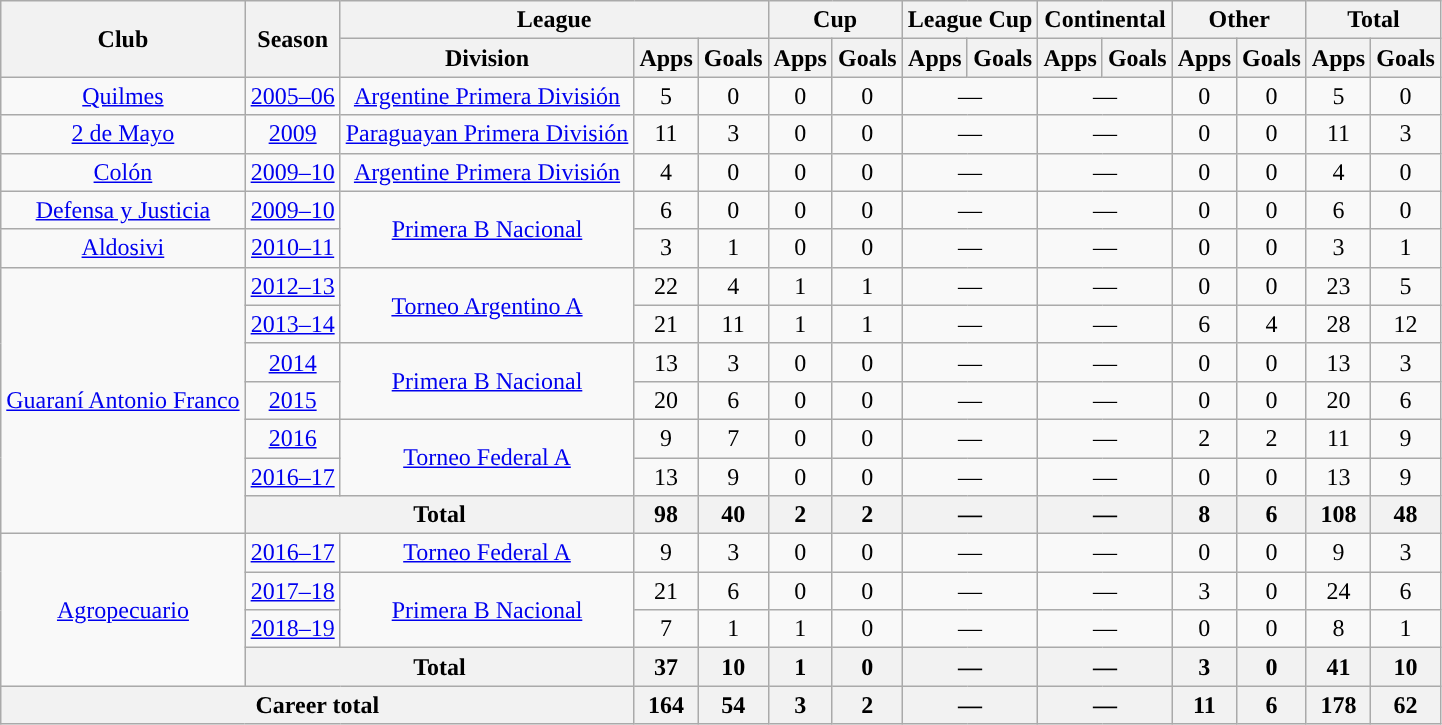<table class="wikitable" style="text-align:center">
<tr>
<th rowspan="2">Club</th>
<th rowspan="2">Season</th>
<th colspan="3">League</th>
<th colspan="2">Cup</th>
<th colspan="2">League Cup</th>
<th colspan="2">Continental</th>
<th colspan="2">Other</th>
<th colspan="2">Total</th>
</tr>
<tr>
<th>Division</th>
<th>Apps</th>
<th>Goals</th>
<th>Apps</th>
<th>Goals</th>
<th>Apps</th>
<th>Goals</th>
<th>Apps</th>
<th>Goals</th>
<th>Apps</th>
<th>Goals</th>
<th>Apps</th>
<th>Goals</th>
</tr>
<tr>
<td rowspan="1"><a href='#'>Quilmes</a></td>
<td><a href='#'>2005–06</a></td>
<td rowspan="1"><a href='#'>Argentine Primera División</a></td>
<td>5</td>
<td>0</td>
<td>0</td>
<td>0</td>
<td colspan="2">—</td>
<td colspan="2">—</td>
<td>0</td>
<td>0</td>
<td>5</td>
<td>0</td>
</tr>
<tr>
<td rowspan="1"><a href='#'>2 de Mayo</a></td>
<td><a href='#'>2009</a></td>
<td rowspan="1"><a href='#'>Paraguayan Primera División</a></td>
<td>11</td>
<td>3</td>
<td>0</td>
<td>0</td>
<td colspan="2">—</td>
<td colspan="2">—</td>
<td>0</td>
<td>0</td>
<td>11</td>
<td>3</td>
</tr>
<tr>
<td rowspan="1"><a href='#'>Colón</a></td>
<td><a href='#'>2009–10</a></td>
<td rowspan="1"><a href='#'>Argentine Primera División</a></td>
<td>4</td>
<td>0</td>
<td>0</td>
<td>0</td>
<td colspan="2">—</td>
<td colspan="2">—</td>
<td>0</td>
<td>0</td>
<td>4</td>
<td>0</td>
</tr>
<tr>
<td rowspan="1"><a href='#'>Defensa y Justicia</a></td>
<td><a href='#'>2009–10</a></td>
<td rowspan="2"><a href='#'>Primera B Nacional</a></td>
<td>6</td>
<td>0</td>
<td>0</td>
<td>0</td>
<td colspan="2">—</td>
<td colspan="2">—</td>
<td>0</td>
<td>0</td>
<td>6</td>
<td>0</td>
</tr>
<tr>
<td rowspan="1"><a href='#'>Aldosivi</a></td>
<td><a href='#'>2010–11</a></td>
<td>3</td>
<td>1</td>
<td>0</td>
<td>0</td>
<td colspan="2">—</td>
<td colspan="2">—</td>
<td>0</td>
<td>0</td>
<td>3</td>
<td>1</td>
</tr>
<tr>
<td rowspan="7"><a href='#'>Guaraní Antonio Franco</a></td>
<td><a href='#'>2012–13</a></td>
<td rowspan="2"><a href='#'>Torneo Argentino A</a></td>
<td>22</td>
<td>4</td>
<td>1</td>
<td>1</td>
<td colspan="2">—</td>
<td colspan="2">—</td>
<td>0</td>
<td>0</td>
<td>23</td>
<td>5</td>
</tr>
<tr>
<td><a href='#'>2013–14</a></td>
<td>21</td>
<td>11</td>
<td>1</td>
<td>1</td>
<td colspan="2">—</td>
<td colspan="2">—</td>
<td>6</td>
<td>4</td>
<td>28</td>
<td>12</td>
</tr>
<tr>
<td><a href='#'>2014</a></td>
<td rowspan="2"><a href='#'>Primera B Nacional</a></td>
<td>13</td>
<td>3</td>
<td>0</td>
<td>0</td>
<td colspan="2">—</td>
<td colspan="2">—</td>
<td>0</td>
<td>0</td>
<td>13</td>
<td>3</td>
</tr>
<tr>
<td><a href='#'>2015</a></td>
<td>20</td>
<td>6</td>
<td>0</td>
<td>0</td>
<td colspan="2">—</td>
<td colspan="2">—</td>
<td>0</td>
<td>0</td>
<td>20</td>
<td>6</td>
</tr>
<tr>
<td><a href='#'>2016</a></td>
<td rowspan="2"><a href='#'>Torneo Federal A</a></td>
<td>9</td>
<td>7</td>
<td>0</td>
<td>0</td>
<td colspan="2">—</td>
<td colspan="2">—</td>
<td>2</td>
<td>2</td>
<td>11</td>
<td>9</td>
</tr>
<tr>
<td><a href='#'>2016–17</a></td>
<td>13</td>
<td>9</td>
<td>0</td>
<td>0</td>
<td colspan="2">—</td>
<td colspan="2">—</td>
<td>0</td>
<td>0</td>
<td>13</td>
<td>9</td>
</tr>
<tr>
<th colspan="2">Total</th>
<th>98</th>
<th>40</th>
<th>2</th>
<th>2</th>
<th colspan="2">—</th>
<th colspan="2">—</th>
<th>8</th>
<th>6</th>
<th>108</th>
<th>48</th>
</tr>
<tr>
<td rowspan="4"><a href='#'>Agropecuario</a></td>
<td><a href='#'>2016–17</a></td>
<td rowspan="1"><a href='#'>Torneo Federal A</a></td>
<td>9</td>
<td>3</td>
<td>0</td>
<td>0</td>
<td colspan="2">—</td>
<td colspan="2">—</td>
<td>0</td>
<td>0</td>
<td>9</td>
<td>3</td>
</tr>
<tr>
<td><a href='#'>2017–18</a></td>
<td rowspan="2"><a href='#'>Primera B Nacional</a></td>
<td>21</td>
<td>6</td>
<td>0</td>
<td>0</td>
<td colspan="2">—</td>
<td colspan="2">—</td>
<td>3</td>
<td>0</td>
<td>24</td>
<td>6</td>
</tr>
<tr>
<td><a href='#'>2018–19</a></td>
<td>7</td>
<td>1</td>
<td>1</td>
<td>0</td>
<td colspan="2">—</td>
<td colspan="2">—</td>
<td>0</td>
<td>0</td>
<td>8</td>
<td>1</td>
</tr>
<tr>
<th colspan="2">Total</th>
<th>37</th>
<th>10</th>
<th>1</th>
<th>0</th>
<th colspan="2">—</th>
<th colspan="2">—</th>
<th>3</th>
<th>0</th>
<th>41</th>
<th>10</th>
</tr>
<tr>
<th colspan="3">Career total</th>
<th>164</th>
<th>54</th>
<th>3</th>
<th>2</th>
<th colspan="2">—</th>
<th colspan="2">—</th>
<th>11</th>
<th>6</th>
<th>178</th>
<th>62</th>
</tr>
</table>
